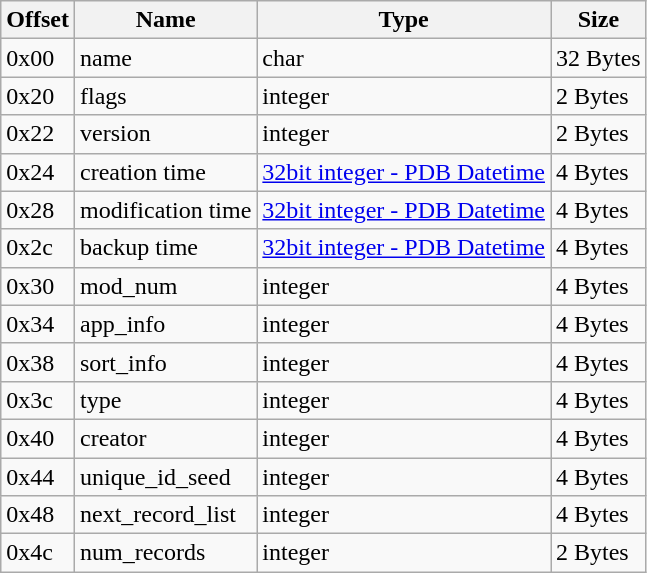<table class="wikitable" border="1">
<tr>
<th>Offset</th>
<th>Name</th>
<th>Type</th>
<th>Size</th>
</tr>
<tr>
<td>0x00</td>
<td>name</td>
<td>char</td>
<td>32 Bytes</td>
</tr>
<tr>
<td>0x20</td>
<td>flags</td>
<td>integer</td>
<td>2 Bytes</td>
</tr>
<tr>
<td>0x22</td>
<td>version</td>
<td>integer</td>
<td>2 Bytes</td>
</tr>
<tr>
<td>0x24</td>
<td>creation time</td>
<td><a href='#'>32bit integer - PDB Datetime</a></td>
<td>4 Bytes</td>
</tr>
<tr>
<td>0x28</td>
<td>modification time</td>
<td><a href='#'>32bit integer - PDB Datetime</a></td>
<td>4 Bytes</td>
</tr>
<tr>
<td>0x2c</td>
<td>backup time</td>
<td><a href='#'>32bit integer - PDB Datetime</a></td>
<td>4 Bytes</td>
</tr>
<tr>
<td>0x30</td>
<td>mod_num</td>
<td>integer</td>
<td>4 Bytes</td>
</tr>
<tr>
<td>0x34</td>
<td>app_info</td>
<td>integer</td>
<td>4 Bytes</td>
</tr>
<tr>
<td>0x38</td>
<td>sort_info</td>
<td>integer</td>
<td>4 Bytes</td>
</tr>
<tr>
<td>0x3c</td>
<td>type</td>
<td>integer</td>
<td>4 Bytes</td>
</tr>
<tr>
<td>0x40</td>
<td>creator</td>
<td>integer</td>
<td>4 Bytes</td>
</tr>
<tr>
<td>0x44</td>
<td>unique_id_seed</td>
<td>integer</td>
<td>4 Bytes</td>
</tr>
<tr>
<td>0x48</td>
<td>next_record_list</td>
<td>integer</td>
<td>4 Bytes</td>
</tr>
<tr>
<td>0x4c</td>
<td>num_records</td>
<td>integer</td>
<td>2 Bytes</td>
</tr>
</table>
